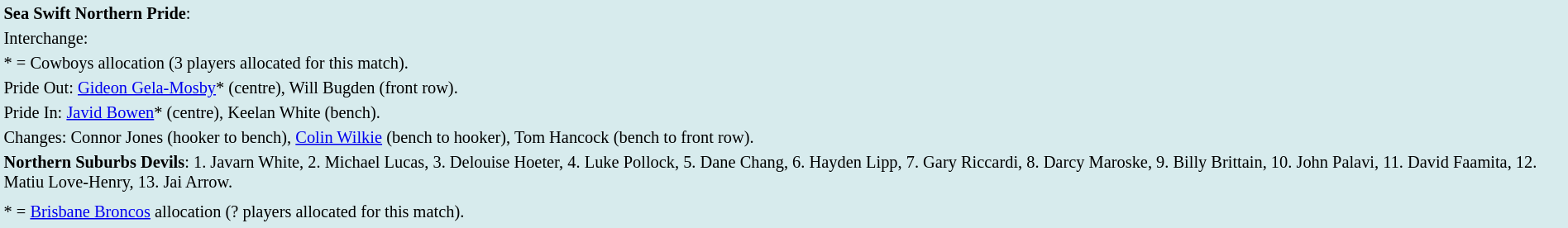<table style="background:#d7ebed; font-size:85%; width:100%;">
<tr>
<td><strong>Sea Swift Northern Pride</strong>:             </td>
</tr>
<tr>
<td>Interchange:    </td>
</tr>
<tr>
<td>* = Cowboys allocation (3 players allocated for this match).</td>
</tr>
<tr>
<td>Pride Out: <a href='#'>Gideon Gela-Mosby</a>* (centre), Will Bugden (front row).</td>
</tr>
<tr>
<td>Pride In: <a href='#'>Javid Bowen</a>* (centre), Keelan White (bench).</td>
</tr>
<tr>
<td>Changes: Connor Jones (hooker to bench), <a href='#'>Colin Wilkie</a> (bench to hooker), Tom Hancock (bench to front row).</td>
</tr>
<tr>
<td><strong>Northern Suburbs Devils</strong>: 1. Javarn White, 2. Michael Lucas, 3. Delouise Hoeter, 4. Luke Pollock, 5. Dane Chang, 6. Hayden Lipp, 7. Gary Riccardi, 8. Darcy Maroske, 9. Billy Brittain, 10. John Palavi, 11. David Faamita, 12. Matiu Love-Henry, 13.  Jai Arrow.</td>
</tr>
<tr>
</tr>
<tr Interchange: 14. Danny Kerr, 15. Dalton Phillips, 16. Tama Koopu, 17. Jarryd Dodd.>
</tr>
<tr>
<td>* = <a href='#'>Brisbane Broncos</a> allocation (? players allocated for this match).</td>
</tr>
<tr>
</tr>
</table>
